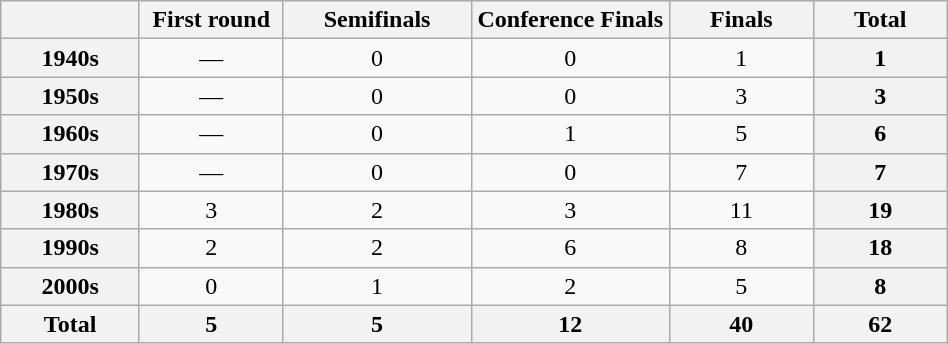<table class="wikitable" style="text-align: center; width:50%">
<tr>
<th scope="col" style="width:5%;"></th>
<th scope="col" style="width:5%;">First round</th>
<th scope="col" style="width:5%;">Semifinals</th>
<th scope="col" style="width:5%;">Conference Finals</th>
<th scope="col" style="width:5%;">Finals</th>
<th scope="col" style="width:5%;">Total</th>
</tr>
<tr>
<th scope="row">1940s</th>
<td>—</td>
<td>0</td>
<td>0</td>
<td>1</td>
<th scope="row">1</th>
</tr>
<tr>
<th scope="row">1950s</th>
<td>—</td>
<td>0</td>
<td>0</td>
<td>3</td>
<th scope="row">3</th>
</tr>
<tr>
<th scope="row">1960s</th>
<td>—</td>
<td>0</td>
<td>1</td>
<td>5</td>
<th scope="row">6</th>
</tr>
<tr>
<th scope="row">1970s</th>
<td>—</td>
<td>0</td>
<td>0</td>
<td>7</td>
<th scope="row">7</th>
</tr>
<tr>
<th scope="row">1980s</th>
<td>3</td>
<td>2</td>
<td>3</td>
<td>11</td>
<th scope="row">19</th>
</tr>
<tr>
<th scope="row">1990s</th>
<td>2</td>
<td>2</td>
<td>6</td>
<td>8</td>
<th scope="row">18</th>
</tr>
<tr>
<th scope="row">2000s</th>
<td>0</td>
<td>1</td>
<td>2</td>
<td>5</td>
<th scope="row">8</th>
</tr>
<tr>
<th scope="row">Total</th>
<th>5</th>
<th>5</th>
<th>12</th>
<th>40</th>
<th>62</th>
</tr>
</table>
